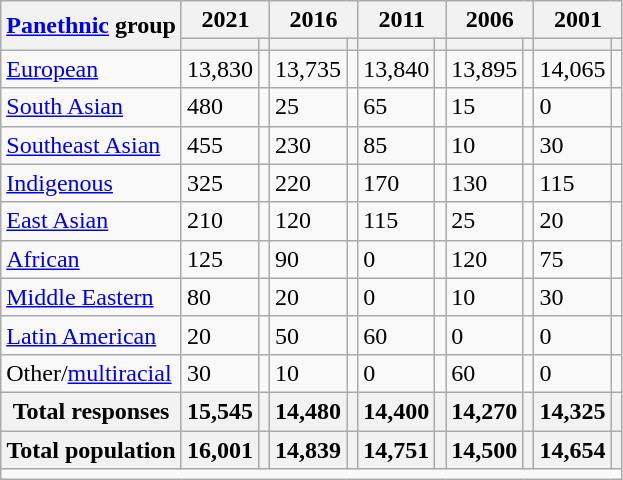<table class="wikitable collapsible sortable">
<tr>
<th rowspan="2"><a href='#'>Panethnic</a> group</th>
<th colspan="2">2021</th>
<th colspan="2">2016</th>
<th colspan="2">2011</th>
<th colspan="2">2006</th>
<th colspan="2">2001</th>
</tr>
<tr>
<th><a href='#'></a></th>
<th></th>
<th></th>
<th></th>
<th></th>
<th></th>
<th></th>
<th></th>
<th></th>
<th></th>
</tr>
<tr>
<td><a href='#'>European</a></td>
<td>13,830</td>
<td></td>
<td>13,735</td>
<td></td>
<td>13,840</td>
<td></td>
<td>13,895</td>
<td></td>
<td>14,065</td>
<td></td>
</tr>
<tr>
<td><a href='#'>South Asian</a></td>
<td>480</td>
<td></td>
<td>25</td>
<td></td>
<td>65</td>
<td></td>
<td>15</td>
<td></td>
<td>0</td>
<td></td>
</tr>
<tr>
<td><a href='#'>Southeast Asian</a></td>
<td>455</td>
<td></td>
<td>230</td>
<td></td>
<td>85</td>
<td></td>
<td>10</td>
<td></td>
<td>30</td>
<td></td>
</tr>
<tr>
<td><a href='#'>Indigenous</a></td>
<td>325</td>
<td></td>
<td>220</td>
<td></td>
<td>170</td>
<td></td>
<td>130</td>
<td></td>
<td>115</td>
<td></td>
</tr>
<tr>
<td><a href='#'>East Asian</a></td>
<td>210</td>
<td></td>
<td>120</td>
<td></td>
<td>115</td>
<td></td>
<td>25</td>
<td></td>
<td>20</td>
<td></td>
</tr>
<tr>
<td><a href='#'>African</a></td>
<td>125</td>
<td></td>
<td>90</td>
<td></td>
<td>0</td>
<td></td>
<td>120</td>
<td></td>
<td>75</td>
<td></td>
</tr>
<tr>
<td><a href='#'>Middle Eastern</a></td>
<td>80</td>
<td></td>
<td>20</td>
<td></td>
<td>0</td>
<td></td>
<td>10</td>
<td></td>
<td>30</td>
<td></td>
</tr>
<tr>
<td><a href='#'>Latin American</a></td>
<td>20</td>
<td></td>
<td>50</td>
<td></td>
<td>60</td>
<td></td>
<td>0</td>
<td></td>
<td>0</td>
<td></td>
</tr>
<tr>
<td>Other/<a href='#'>multiracial</a></td>
<td>30</td>
<td></td>
<td>10</td>
<td></td>
<td>0</td>
<td></td>
<td>60</td>
<td></td>
<td>0</td>
<td></td>
</tr>
<tr>
<th>Total responses</th>
<th>15,545</th>
<th></th>
<th>14,480</th>
<th></th>
<th>14,400</th>
<th></th>
<th>14,270</th>
<th></th>
<th>14,325</th>
<th></th>
</tr>
<tr class="sortbottom">
<th>Total population</th>
<th>16,001</th>
<th></th>
<th>14,839</th>
<th></th>
<th>14,751</th>
<th></th>
<th>14,500</th>
<th></th>
<th>14,654</th>
<th></th>
</tr>
<tr class="sortbottom">
<td colspan="11"></td>
</tr>
</table>
